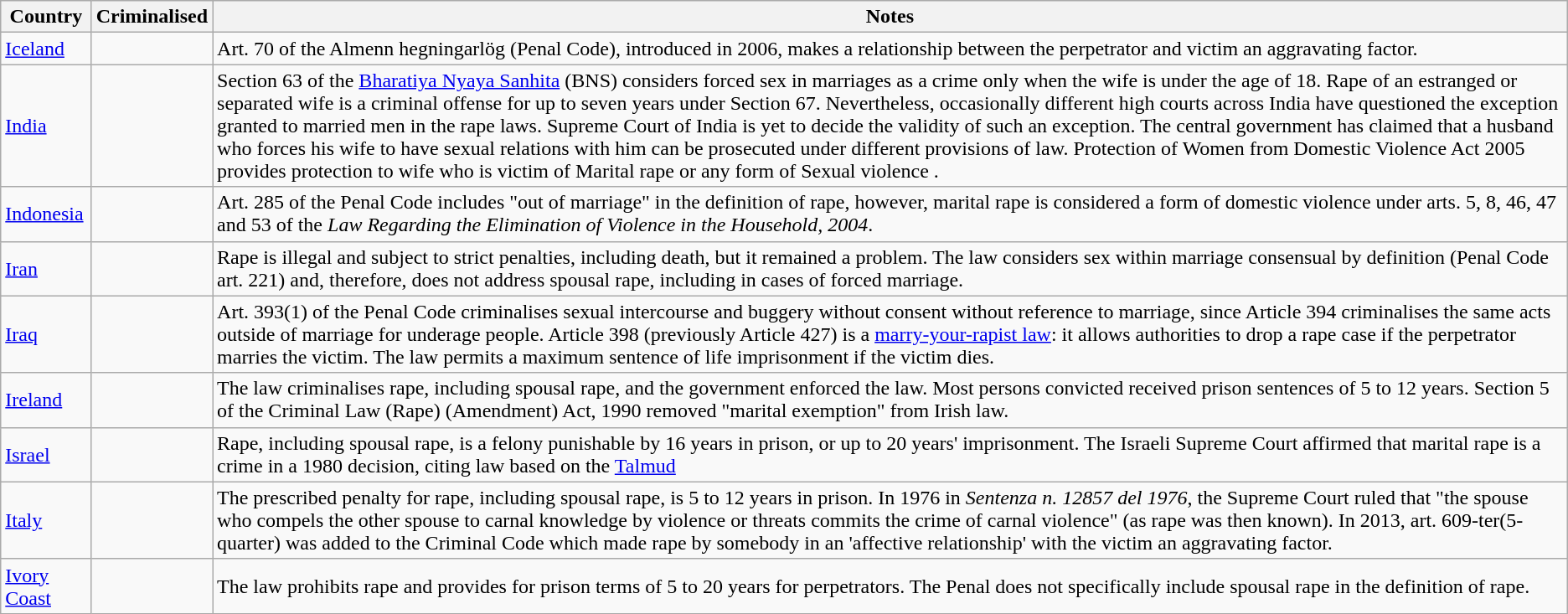<table class="sortable wikitable">
<tr>
<th>Country</th>
<th>Criminalised</th>
<th ! class="unsortable">Notes</th>
</tr>
<tr>
<td><a href='#'>Iceland</a></td>
<td></td>
<td>Art. 70 of the Almenn hegningarlög (Penal Code), introduced in 2006, makes a relationship between the perpetrator and victim an aggravating factor.</td>
</tr>
<tr>
<td><a href='#'>India</a></td>
<td></td>
<td> Section 63 of the <a href='#'>Bharatiya Nyaya Sanhita</a> (BNS) considers forced sex in marriages as a crime only when the wife is under the age of 18. Rape of an estranged or separated wife is a criminal offense for up to seven years under Section 67. Nevertheless, occasionally different high courts across India have questioned the exception granted to married men in the rape laws. Supreme Court of India is yet to decide the validity of such an exception. The central government has claimed that a husband who forces his wife to have sexual relations with him can be prosecuted under different provisions of law. Protection of Women from Domestic Violence Act 2005 provides protection to wife who is victim of Marital rape or any form of Sexual violence .</td>
</tr>
<tr>
<td><a href='#'>Indonesia</a></td>
<td></td>
<td>Art. 285 of the Penal Code includes "out of marriage" in the definition of rape, however, marital rape is considered a form of domestic violence under arts. 5, 8, 46, 47 and 53 of the <em>Law Regarding the Elimination of Violence in the Household, 2004</em>.</td>
</tr>
<tr>
<td><a href='#'>Iran</a></td>
<td></td>
<td>Rape is illegal and subject to strict penalties, including death, but it remained a problem. The law considers sex within marriage consensual by definition (Penal Code art. 221) and, therefore, does not address spousal rape, including in cases of forced marriage.</td>
</tr>
<tr>
<td><a href='#'>Iraq</a></td>
<td></td>
<td>Art. 393(1) of the Penal Code criminalises sexual intercourse and buggery without consent without reference to marriage, since Article 394 criminalises the same acts outside of marriage for underage people. Article 398 (previously Article 427) is a <a href='#'>marry-your-rapist law</a>: it allows authorities to drop a rape case if the perpetrator marries the victim. The law permits a maximum sentence of life imprisonment if the victim dies.</td>
</tr>
<tr>
<td><a href='#'>Ireland</a></td>
<td></td>
<td>The law criminalises rape, including spousal rape, and the government enforced the law. Most persons convicted received prison sentences of 5 to 12 years. Section 5 of the Criminal Law (Rape) (Amendment) Act, 1990 removed "marital exemption" from Irish law.</td>
</tr>
<tr>
<td><a href='#'>Israel</a></td>
<td></td>
<td>Rape, including spousal rape, is a felony punishable by 16 years in prison, or up to 20 years' imprisonment. The Israeli Supreme Court affirmed that marital rape is a crime in a 1980 decision, citing law based on the <a href='#'>Talmud</a></td>
</tr>
<tr>
<td><a href='#'>Italy</a></td>
<td></td>
<td>The prescribed penalty for rape, including spousal rape, is 5 to 12 years in prison. In 1976 in <em>Sentenza n. 12857 del 1976</em>, the Supreme Court ruled that "the spouse who compels the other spouse to carnal knowledge by violence or threats commits the crime of carnal violence" (as rape was then known). In 2013, art. 609-ter(5-quarter) was added to the Criminal Code which made rape by somebody in an 'affective relationship' with the victim an aggravating factor.</td>
</tr>
<tr>
<td><a href='#'>Ivory Coast</a></td>
<td></td>
<td>The law prohibits rape and provides for prison terms of 5 to 20 years for perpetrators. The Penal does not specifically include spousal rape in the definition of rape.</td>
</tr>
</table>
